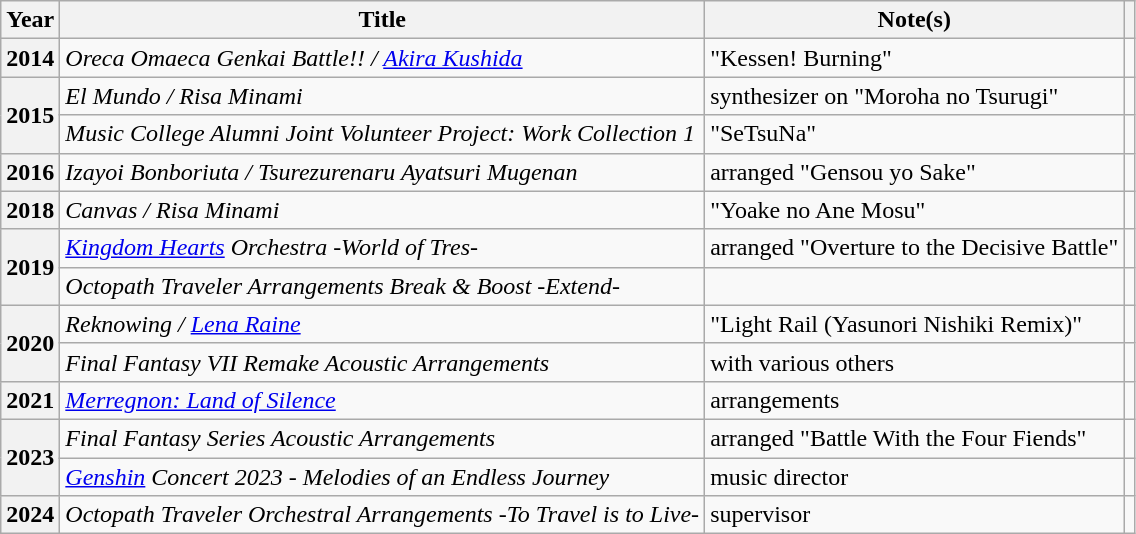<table class="wikitable sortable">
<tr>
<th>Year</th>
<th>Title</th>
<th class="unsortable">Note(s)</th>
<th class="unsortable"></th>
</tr>
<tr>
<th rowspan="1">2014</th>
<td><em>Oreca Omaeca Genkai Battle!! / <a href='#'>Akira Kushida</a></em></td>
<td>"Kessen! Burning"</td>
<td></td>
</tr>
<tr>
<th rowspan="2">2015</th>
<td><em>El Mundo / Risa Minami</em></td>
<td>synthesizer on "Moroha no Tsurugi"</td>
<td></td>
</tr>
<tr>
<td><em>Music College Alumni Joint Volunteer Project: Work Collection 1</em></td>
<td>"SeTsuNa"</td>
<td></td>
</tr>
<tr>
<th rowspan="1">2016</th>
<td><em>Izayoi Bonboriuta / Tsurezurenaru Ayatsuri Mugenan</em></td>
<td>arranged "Gensou yo Sake"</td>
<td></td>
</tr>
<tr>
<th rowspan="1">2018</th>
<td><em>Canvas / Risa Minami</em></td>
<td>"Yoake no Ane Mosu"</td>
<td></td>
</tr>
<tr>
<th rowspan="2">2019</th>
<td><em><a href='#'>Kingdom Hearts</a> Orchestra -World of Tres-</em></td>
<td>arranged "Overture to the Decisive Battle"</td>
<td></td>
</tr>
<tr>
<td><em>Octopath Traveler Arrangements Break & Boost -Extend-</em></td>
<td></td>
<td></td>
</tr>
<tr>
<th rowspan="2">2020</th>
<td><em>Reknowing  / <a href='#'>Lena Raine</a></em></td>
<td>"Light Rail (Yasunori Nishiki Remix)"</td>
<td></td>
</tr>
<tr>
<td><em>Final Fantasy VII Remake Acoustic Arrangements</em></td>
<td>with various others</td>
<td></td>
</tr>
<tr>
<th rowspan="1">2021</th>
<td><em><a href='#'>Merregnon: Land of Silence</a></em></td>
<td>arrangements</td>
<td></td>
</tr>
<tr>
<th rowspan="2">2023</th>
<td><em>Final Fantasy Series Acoustic Arrangements</em></td>
<td>arranged "Battle With the Four Fiends"</td>
<td></td>
</tr>
<tr>
<td><em><a href='#'>Genshin</a> Concert 2023 - Melodies of an Endless Journey</em></td>
<td>music director</td>
<td></td>
</tr>
<tr>
<th rowspan="1">2024</th>
<td><em>Octopath Traveler Orchestral Arrangements -To Travel is to Live-</em></td>
<td>supervisor</td>
<td></td>
</tr>
</table>
